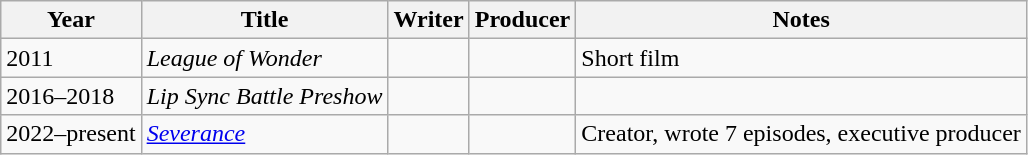<table class="wikitable">
<tr>
<th>Year</th>
<th>Title</th>
<th>Writer</th>
<th>Producer</th>
<th>Notes</th>
</tr>
<tr>
<td>2011</td>
<td><em>League of Wonder</em></td>
<td></td>
<td></td>
<td>Short film</td>
</tr>
<tr>
<td>2016–2018</td>
<td><em>Lip Sync Battle Preshow</em></td>
<td></td>
<td></td>
<td></td>
</tr>
<tr>
<td>2022–present</td>
<td><em><a href='#'>Severance</a></em></td>
<td></td>
<td></td>
<td>Creator, wrote 7 episodes, executive producer</td>
</tr>
</table>
